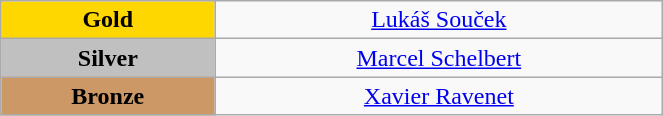<table class="wikitable" style="text-align:center; " width="35%">
<tr>
<td bgcolor="gold"><strong>Gold</strong></td>
<td><a href='#'>Lukáš Souček</a><br>  <small><em></em></small></td>
</tr>
<tr>
<td bgcolor="silver"><strong>Silver</strong></td>
<td><a href='#'>Marcel Schelbert</a><br>  <small><em></em></small></td>
</tr>
<tr>
<td bgcolor="CC9966"><strong>Bronze</strong></td>
<td><a href='#'>Xavier Ravenet</a><br>  <small><em></em></small></td>
</tr>
</table>
